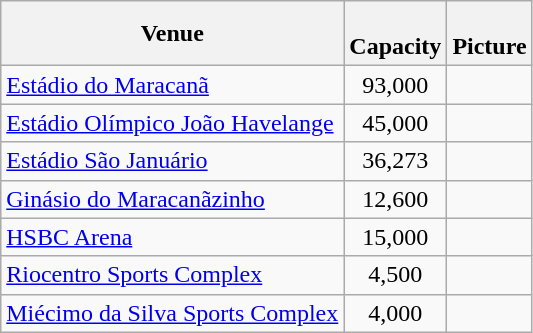<table class="wikitable">
<tr>
<th align="left">Venue</th>
<th align="center"><br>Capacity</th>
<th align="right"><br>Picture</th>
</tr>
<tr>
<td align="left"><a href='#'>Estádio do Maracanã</a></td>
<td align="center">93,000</td>
<td align="right"></td>
</tr>
<tr>
<td align="left"><a href='#'>Estádio Olímpico João Havelange</a></td>
<td align="center">45,000</td>
<td align="right"></td>
</tr>
<tr>
<td align="left"><a href='#'>Estádio São Januário</a></td>
<td align="center">36,273</td>
<td align="right"></td>
</tr>
<tr>
<td align="left"><a href='#'>Ginásio do Maracanãzinho</a></td>
<td align="center">12,600</td>
<td align="right"></td>
</tr>
<tr>
<td align="left"><a href='#'>HSBC Arena</a></td>
<td align="center">15,000</td>
<td align="right"></td>
</tr>
<tr>
<td align="left"><a href='#'>Riocentro Sports Complex</a></td>
<td align="center">4,500</td>
<td align="right"></td>
</tr>
<tr>
<td align="left"><a href='#'>Miécimo da Silva Sports Complex</a></td>
<td align="center">4,000</td>
<td align="right"></td>
</tr>
</table>
